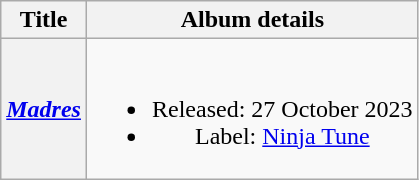<table class="wikitable plainrowheaders" style="text-align:center;">
<tr>
<th scope="col">Title</th>
<th scope="col">Album details</th>
</tr>
<tr>
<th scope="row"><em><a href='#'>Madres</a></em></th>
<td><br><ul><li>Released: 27 October 2023</li><li>Label: <a href='#'>Ninja Tune</a></li></ul></td>
</tr>
</table>
